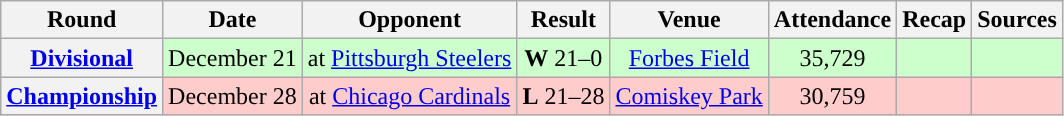<table class="wikitable" style="text-align:center">
<tr>
<th>Round</th>
<th>Date</th>
<th>Opponent</th>
<th>Result</th>
<th>Venue</th>
<th>Attendance</th>
<th>Recap</th>
<th>Sources</th>
</tr>
<tr style="background:#cfc">
<th><a href='#'>Divisional</a></th>
<td>December 21</td>
<td>at <a href='#'>Pittsburgh Steelers</a></td>
<td><strong>W</strong> 21–0</td>
<td><a href='#'>Forbes Field</a></td>
<td>35,729</td>
<td></td>
<td></td>
</tr>
<tr style="background:#fcc">
<th><a href='#'>Championship</a></th>
<td>December 28</td>
<td>at <a href='#'>Chicago Cardinals</a></td>
<td><strong>L</strong> 21–28</td>
<td><a href='#'>Comiskey Park</a></td>
<td>30,759</td>
<td></td>
<td></td>
</tr>
</table>
